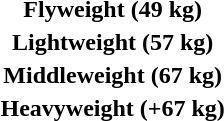<table>
<tr>
</tr>
<tr valign="top">
<th scope="row" rowspan=2>Flyweight (49 kg)<br></th>
<td rowspan=2></td>
<td rowspan=2></td>
<td></td>
</tr>
<tr>
<td></td>
</tr>
<tr valign="top">
<th scope="row" rowspan=2>Lightweight (57 kg)<br></th>
<td rowspan=2></td>
<td rowspan=2></td>
<td></td>
</tr>
<tr>
<td></td>
</tr>
<tr valign="top">
<th scope="row" rowspan=2>Middleweight (67 kg)<br></th>
<td rowspan=2></td>
<td rowspan=2></td>
<td></td>
</tr>
<tr>
<td></td>
</tr>
<tr valign="top">
<th scope="row" rowspan=2>Heavyweight (+67 kg)<br></th>
<td rowspan=2></td>
<td rowspan=2></td>
<td></td>
</tr>
<tr>
<td></td>
</tr>
</table>
